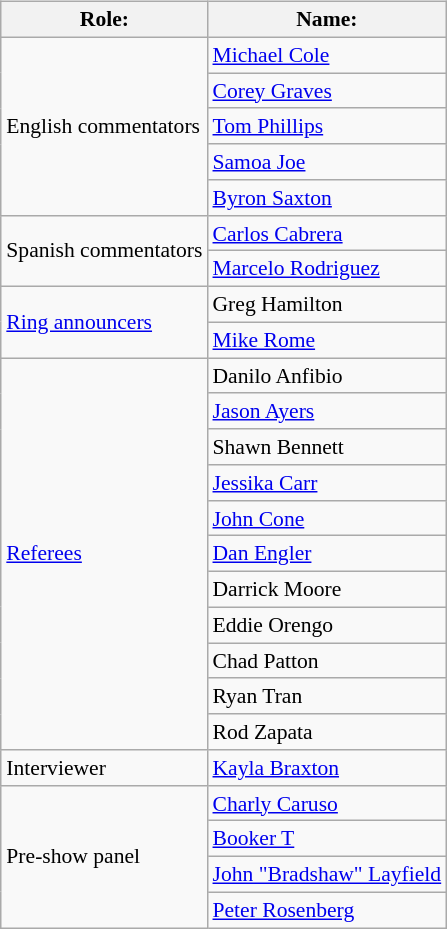<table class=wikitable style="font-size:90%; margin: 0.5em 0 0.5em 1em; float: right; clear: right;">
<tr>
<th>Role:</th>
<th>Name:</th>
</tr>
<tr>
<td rowspan=5>English commentators</td>
<td><a href='#'>Michael Cole</a> </td>
</tr>
<tr>
<td><a href='#'>Corey Graves</a> </td>
</tr>
<tr>
<td><a href='#'>Tom Phillips</a> </td>
</tr>
<tr>
<td><a href='#'>Samoa Joe</a> </td>
</tr>
<tr>
<td><a href='#'>Byron Saxton</a> </td>
</tr>
<tr>
<td rowspan=2>Spanish commentators</td>
<td><a href='#'>Carlos Cabrera</a></td>
</tr>
<tr>
<td><a href='#'>Marcelo Rodriguez</a></td>
</tr>
<tr>
<td rowspan=2><a href='#'>Ring announcers</a></td>
<td>Greg Hamilton </td>
</tr>
<tr>
<td><a href='#'>Mike Rome</a> </td>
</tr>
<tr>
<td rowspan=11><a href='#'>Referees</a></td>
<td>Danilo Anfibio</td>
</tr>
<tr>
<td><a href='#'>Jason Ayers</a></td>
</tr>
<tr>
<td>Shawn Bennett</td>
</tr>
<tr>
<td><a href='#'>Jessika Carr</a></td>
</tr>
<tr>
<td><a href='#'>John Cone</a></td>
</tr>
<tr>
<td><a href='#'>Dan Engler</a></td>
</tr>
<tr>
<td>Darrick Moore</td>
</tr>
<tr>
<td>Eddie Orengo</td>
</tr>
<tr>
<td>Chad Patton</td>
</tr>
<tr>
<td>Ryan Tran</td>
</tr>
<tr>
<td>Rod Zapata</td>
</tr>
<tr>
<td>Interviewer</td>
<td><a href='#'>Kayla Braxton</a></td>
</tr>
<tr>
<td rowspan="4">Pre-show panel</td>
<td><a href='#'>Charly Caruso</a></td>
</tr>
<tr>
<td><a href='#'>Booker T</a></td>
</tr>
<tr>
<td><a href='#'>John "Bradshaw" Layfield</a></td>
</tr>
<tr>
<td><a href='#'>Peter Rosenberg</a></td>
</tr>
</table>
